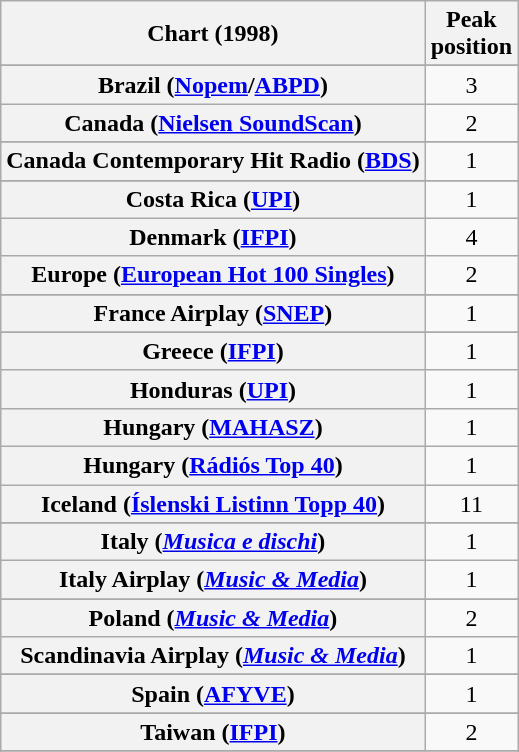<table class="wikitable sortable plainrowheaders" style="text-align:center">
<tr>
<th scope="col">Chart (1998)</th>
<th scope="col">Peak<br>position</th>
</tr>
<tr>
</tr>
<tr>
</tr>
<tr>
</tr>
<tr>
</tr>
<tr>
<th scope="row">Brazil (<a href='#'>Nopem</a>/<a href='#'>ABPD</a>)</th>
<td>3</td>
</tr>
<tr>
<th scope="row">Canada (<a href='#'>Nielsen SoundScan</a>)</th>
<td>2</td>
</tr>
<tr>
</tr>
<tr>
</tr>
<tr>
<th scope="row">Canada Contemporary Hit Radio (<a href='#'>BDS</a>)</th>
<td>1</td>
</tr>
<tr>
</tr>
<tr>
<th scope="row">Costa Rica (<a href='#'>UPI</a>)</th>
<td>1</td>
</tr>
<tr>
<th scope="row">Denmark (<a href='#'>IFPI</a>)</th>
<td>4</td>
</tr>
<tr>
<th scope="row">Europe (<a href='#'>European Hot 100 Singles</a>)</th>
<td>2</td>
</tr>
<tr>
</tr>
<tr>
</tr>
<tr>
<th scope="row">France Airplay  (<a href='#'>SNEP</a>)</th>
<td>1</td>
</tr>
<tr>
</tr>
<tr>
<th scope="row">Greece (<a href='#'>IFPI</a>)</th>
<td>1</td>
</tr>
<tr>
<th scope="row">Honduras (<a href='#'>UPI</a>)</th>
<td>1</td>
</tr>
<tr>
<th scope="row">Hungary (<a href='#'>MAHASZ</a>)</th>
<td>1</td>
</tr>
<tr>
<th scope="row">Hungary (<a href='#'>Rádiós Top 40</a>)</th>
<td>1</td>
</tr>
<tr>
<th scope="row">Iceland (<a href='#'>Íslenski Listinn Topp 40</a>)</th>
<td>11</td>
</tr>
<tr>
</tr>
<tr>
<th scope="row">Italy (<em><a href='#'>Musica e dischi</a></em>)</th>
<td>1</td>
</tr>
<tr>
<th scope="row">Italy Airplay (<em><a href='#'>Music & Media</a></em>)</th>
<td>1</td>
</tr>
<tr>
</tr>
<tr>
</tr>
<tr>
</tr>
<tr>
</tr>
<tr>
<th scope="row">Poland (<em><a href='#'>Music & Media</a></em>)</th>
<td>2</td>
</tr>
<tr>
<th scope="row">Scandinavia Airplay  (<em><a href='#'>Music & Media</a></em>)</th>
<td>1</td>
</tr>
<tr>
</tr>
<tr>
<th scope="row">Spain (<a href='#'>AFYVE</a>)</th>
<td>1</td>
</tr>
<tr>
</tr>
<tr>
</tr>
<tr>
<th scope="row">Taiwan (<a href='#'>IFPI</a>)</th>
<td>2</td>
</tr>
<tr>
</tr>
<tr>
</tr>
<tr>
</tr>
<tr>
</tr>
<tr>
</tr>
<tr>
</tr>
<tr>
</tr>
<tr>
</tr>
<tr>
</tr>
</table>
